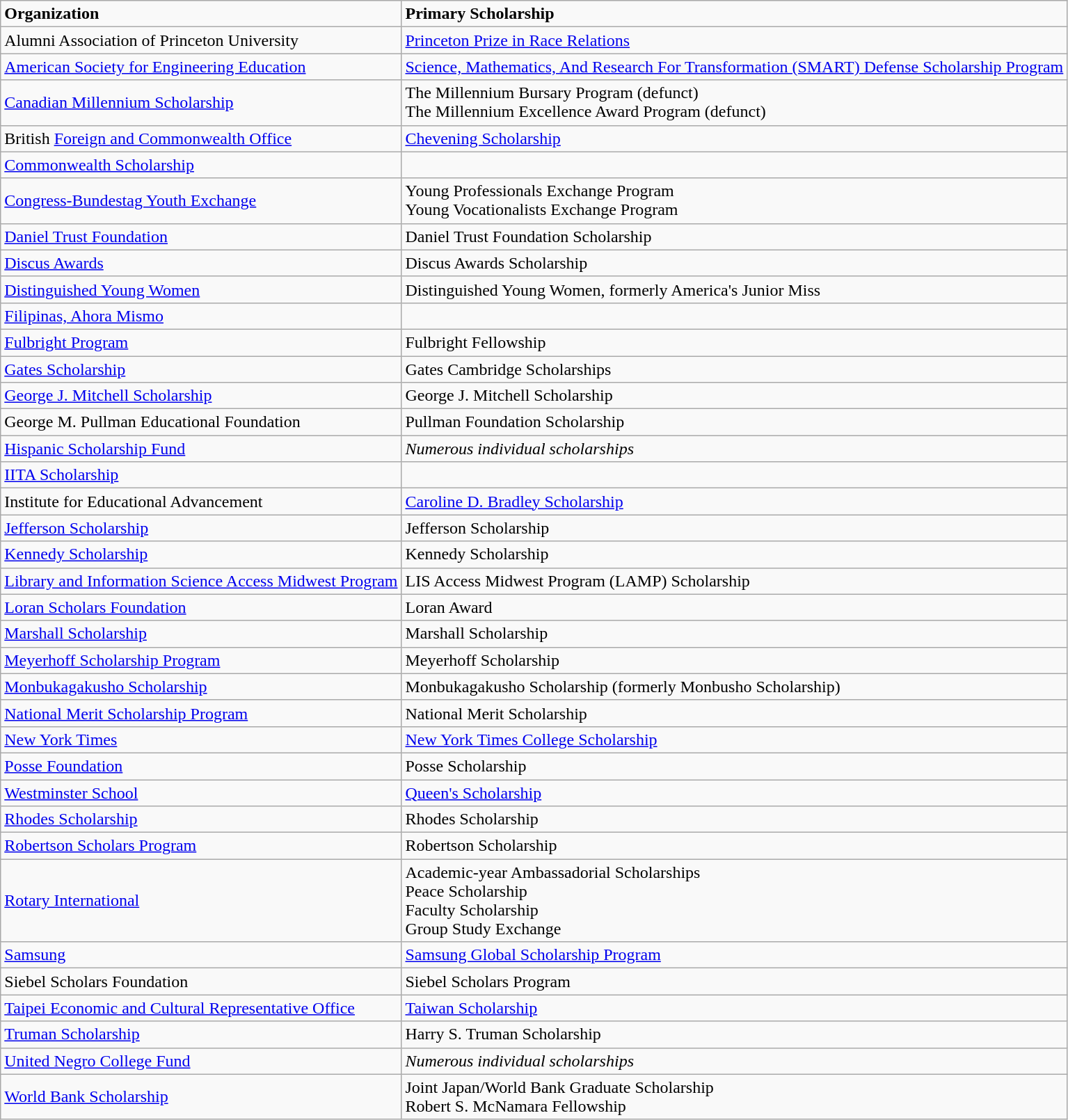<table class="wikitable sortable">
<tr>
<td><strong>Organization</strong></td>
<td><strong>Primary Scholarship</strong></td>
</tr>
<tr>
<td>Alumni Association of Princeton University</td>
<td><a href='#'>Princeton Prize in Race Relations</a></td>
</tr>
<tr>
<td><a href='#'>American Society for Engineering Education</a></td>
<td><a href='#'>Science, Mathematics, And Research For Transformation (SMART) Defense Scholarship Program</a></td>
</tr>
<tr>
<td><a href='#'>Canadian Millennium Scholarship</a></td>
<td>The Millennium Bursary Program (defunct)<br>The Millennium Excellence Award Program (defunct)</td>
</tr>
<tr>
<td>British <a href='#'>Foreign and Commonwealth Office</a></td>
<td><a href='#'>Chevening Scholarship</a></td>
</tr>
<tr>
<td><a href='#'>Commonwealth Scholarship</a></td>
<td></td>
</tr>
<tr>
<td><a href='#'>Congress-Bundestag Youth Exchange</a></td>
<td>Young Professionals Exchange Program<br>Young Vocationalists Exchange Program</td>
</tr>
<tr>
<td><a href='#'>Daniel Trust Foundation</a></td>
<td>Daniel Trust Foundation Scholarship</td>
</tr>
<tr>
<td><a href='#'>Discus Awards</a></td>
<td>Discus Awards Scholarship</td>
</tr>
<tr>
<td><a href='#'>Distinguished Young Women</a></td>
<td>Distinguished Young Women, formerly America's Junior Miss</td>
</tr>
<tr>
<td><a href='#'>Filipinas, Ahora Mismo</a></td>
<td></td>
</tr>
<tr>
<td><a href='#'>Fulbright Program</a></td>
<td>Fulbright Fellowship</td>
</tr>
<tr>
<td><a href='#'>Gates Scholarship</a></td>
<td>Gates Cambridge Scholarships</td>
</tr>
<tr>
<td><a href='#'>George J. Mitchell Scholarship</a></td>
<td>George J. Mitchell Scholarship</td>
</tr>
<tr>
<td>George M. Pullman Educational Foundation</td>
<td>Pullman Foundation Scholarship</td>
</tr>
<tr>
<td><a href='#'>Hispanic Scholarship Fund</a></td>
<td><em>Numerous individual scholarships</em></td>
</tr>
<tr>
<td><a href='#'>IITA Scholarship</a></td>
<td></td>
</tr>
<tr>
<td>Institute for Educational Advancement</td>
<td><a href='#'>Caroline D. Bradley Scholarship</a></td>
</tr>
<tr>
<td><a href='#'>Jefferson Scholarship</a></td>
<td>Jefferson Scholarship</td>
</tr>
<tr>
<td><a href='#'>Kennedy Scholarship</a></td>
<td>Kennedy Scholarship</td>
</tr>
<tr>
<td><a href='#'>Library and Information Science Access Midwest Program</a></td>
<td>LIS Access Midwest Program (LAMP) Scholarship</td>
</tr>
<tr>
<td><a href='#'>Loran Scholars Foundation</a></td>
<td>Loran Award</td>
</tr>
<tr>
<td><a href='#'>Marshall Scholarship</a></td>
<td>Marshall Scholarship</td>
</tr>
<tr>
<td><a href='#'>Meyerhoff Scholarship Program</a></td>
<td>Meyerhoff Scholarship</td>
</tr>
<tr>
<td><a href='#'>Monbukagakusho Scholarship</a></td>
<td>Monbukagakusho Scholarship (formerly Monbusho Scholarship)</td>
</tr>
<tr>
<td><a href='#'>National Merit Scholarship Program</a></td>
<td>National Merit Scholarship</td>
</tr>
<tr>
<td><a href='#'>New York Times</a></td>
<td><a href='#'>New York Times College Scholarship</a></td>
</tr>
<tr>
<td><a href='#'>Posse Foundation</a></td>
<td>Posse Scholarship</td>
</tr>
<tr>
<td><a href='#'>Westminster School</a></td>
<td><a href='#'>Queen's Scholarship</a></td>
</tr>
<tr>
<td><a href='#'>Rhodes Scholarship</a></td>
<td>Rhodes Scholarship</td>
</tr>
<tr>
<td><a href='#'>Robertson Scholars Program</a></td>
<td>Robertson Scholarship</td>
</tr>
<tr>
<td><a href='#'>Rotary International</a></td>
<td>Academic-year Ambassadorial Scholarships<br>Peace Scholarship<br>Faculty Scholarship<br>Group Study Exchange</td>
</tr>
<tr>
<td><a href='#'>Samsung</a></td>
<td><a href='#'>Samsung Global Scholarship Program</a></td>
</tr>
<tr>
<td>Siebel Scholars Foundation</td>
<td>Siebel Scholars Program</td>
</tr>
<tr>
<td><a href='#'>Taipei Economic and Cultural Representative Office</a></td>
<td><a href='#'>Taiwan Scholarship</a></td>
</tr>
<tr>
<td><a href='#'>Truman Scholarship</a></td>
<td>Harry S. Truman Scholarship</td>
</tr>
<tr>
<td><a href='#'>United Negro College Fund</a></td>
<td><em>Numerous individual scholarships</em></td>
</tr>
<tr>
<td><a href='#'>World Bank Scholarship</a></td>
<td>Joint Japan/World Bank Graduate Scholarship<br>Robert S. McNamara Fellowship</td>
</tr>
</table>
